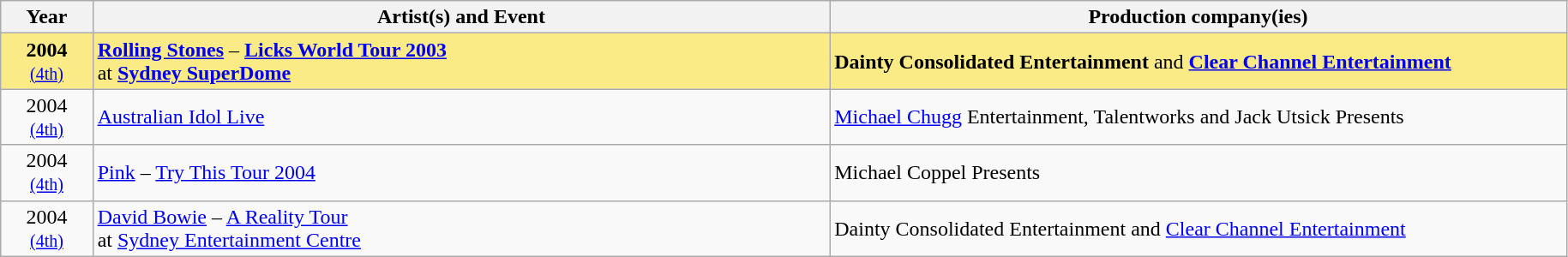<table class="sortable wikitable">
<tr>
<th width="5%">Year</th>
<th width="40%">Artist(s) and Event</th>
<th width="40%">Production company(ies)</th>
</tr>
<tr style="background:#FAEB86">
<td align="center"><strong>2004</strong><br><small><a href='#'>(4th)</a></small></td>
<td><strong><a href='#'>Rolling Stones</a></strong> – <strong><a href='#'>Licks World Tour 2003</a></strong><br> at <strong><a href='#'>Sydney SuperDome</a></strong></td>
<td><strong>Dainty Consolidated Entertainment</strong> and <strong><a href='#'>Clear Channel Entertainment</a></strong></td>
</tr>
<tr>
<td align="center">2004<br><small><a href='#'>(4th)</a></small></td>
<td><a href='#'>Australian Idol Live</a></td>
<td><a href='#'>Michael Chugg</a> Entertainment, Talentworks and Jack Utsick Presents</td>
</tr>
<tr>
<td align="center">2004<br><small><a href='#'>(4th)</a></small></td>
<td><a href='#'>Pink</a> – <a href='#'>Try This Tour 2004</a></td>
<td>Michael Coppel Presents</td>
</tr>
<tr>
<td align="center">2004<br><small><a href='#'>(4th)</a></small></td>
<td><a href='#'>David Bowie</a> – <a href='#'>A Reality Tour</a> <br>at <a href='#'>Sydney Entertainment Centre</a></td>
<td>Dainty Consolidated Entertainment and <a href='#'>Clear Channel Entertainment</a></td>
</tr>
</table>
